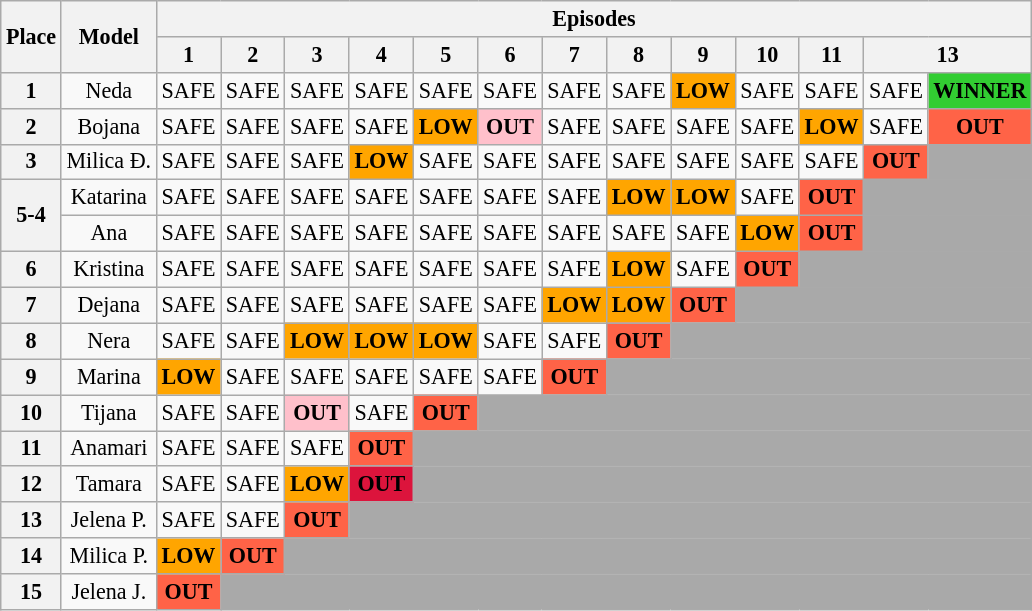<table class="wikitable" style="text-align:center; font-size:92%">
<tr>
<th rowspan="2">Place</th>
<th rowspan="2">Model</th>
<th colspan="14">Episodes</th>
</tr>
<tr>
<th>1</th>
<th>2</th>
<th>3</th>
<th>4</th>
<th>5</th>
<th>6</th>
<th>7</th>
<th>8</th>
<th>9</th>
<th>10</th>
<th>11</th>
<th colspan="2">13</th>
</tr>
<tr>
<th>1</th>
<td>Neda</td>
<td>SAFE</td>
<td>SAFE</td>
<td>SAFE</td>
<td>SAFE</td>
<td>SAFE</td>
<td>SAFE</td>
<td>SAFE</td>
<td>SAFE</td>
<td style="background:orange"><strong>LOW</strong></td>
<td>SAFE</td>
<td>SAFE</td>
<td>SAFE</td>
<td style="background:limegreen"><strong>WINNER</strong></td>
</tr>
<tr>
<th>2</th>
<td>Bojana</td>
<td>SAFE</td>
<td>SAFE</td>
<td>SAFE</td>
<td>SAFE</td>
<td style="background:orange"><strong>LOW</strong></td>
<td style="background:pink;"><strong>OUT</strong></td>
<td>SAFE</td>
<td>SAFE</td>
<td>SAFE</td>
<td>SAFE</td>
<td style="background:orange"><strong>LOW</strong></td>
<td>SAFE</td>
<td style="background:tomato"><strong>OUT</strong></td>
</tr>
<tr>
<th>3</th>
<td>Milica Đ.</td>
<td>SAFE</td>
<td>SAFE</td>
<td>SAFE</td>
<td style="background:orange"><strong>LOW</strong></td>
<td>SAFE</td>
<td>SAFE</td>
<td>SAFE</td>
<td>SAFE</td>
<td>SAFE</td>
<td>SAFE</td>
<td>SAFE</td>
<td style="background:tomato"><strong>OUT</strong></td>
<td style="background:darkgray"></td>
</tr>
<tr>
<th rowspan="2">5-4</th>
<td>Katarina</td>
<td>SAFE</td>
<td>SAFE</td>
<td>SAFE</td>
<td>SAFE</td>
<td>SAFE</td>
<td>SAFE</td>
<td>SAFE</td>
<td style="background:orange"><strong>LOW</strong></td>
<td style="background:orange"><strong>LOW</strong></td>
<td>SAFE</td>
<td style="background:tomato"><strong>OUT</strong></td>
<td colspan="2" style="background:darkgray"></td>
</tr>
<tr>
<td>Ana</td>
<td>SAFE</td>
<td>SAFE</td>
<td>SAFE</td>
<td>SAFE</td>
<td>SAFE</td>
<td>SAFE</td>
<td>SAFE</td>
<td>SAFE</td>
<td>SAFE</td>
<td style="background:orange"><strong>LOW</strong></td>
<td style="background:tomato"><strong>OUT</strong></td>
<td colspan="3" style="background:darkgray"></td>
</tr>
<tr>
<th>6</th>
<td>Kristina</td>
<td>SAFE</td>
<td>SAFE</td>
<td>SAFE</td>
<td>SAFE</td>
<td>SAFE</td>
<td>SAFE</td>
<td>SAFE</td>
<td style="background:orange"><strong>LOW</strong></td>
<td>SAFE</td>
<td style="background:tomato"><strong>OUT</strong></td>
<td colspan="5" style="background:darkgray"></td>
</tr>
<tr>
<th>7</th>
<td>Dejana</td>
<td>SAFE</td>
<td>SAFE</td>
<td>SAFE</td>
<td>SAFE</td>
<td>SAFE</td>
<td>SAFE</td>
<td style="background:orange"><strong>LOW</strong></td>
<td style="background:orange"><strong>LOW</strong></td>
<td style="background:tomato"><strong>OUT</strong></td>
<td colspan="5" style="background:darkgray"></td>
</tr>
<tr>
<th>8</th>
<td>Nera</td>
<td>SAFE</td>
<td>SAFE</td>
<td style="background:orange"><strong>LOW</strong></td>
<td style="background:orange"><strong>LOW</strong></td>
<td style="background:orange"><strong>LOW</strong></td>
<td>SAFE</td>
<td>SAFE</td>
<td style="background:tomato"><strong>OUT</strong></td>
<td colspan="6" style="background:darkgray"></td>
</tr>
<tr>
<th>9</th>
<td>Marina</td>
<td style="background:orange"><strong>LOW</strong></td>
<td>SAFE</td>
<td>SAFE</td>
<td>SAFE</td>
<td>SAFE</td>
<td>SAFE</td>
<td style="background:tomato"><strong>OUT</strong></td>
<td colspan="7" style="background:darkgray"></td>
</tr>
<tr>
<th>10</th>
<td>Tijana</td>
<td>SAFE</td>
<td>SAFE</td>
<td style="background:pink;"><strong>OUT</strong></td>
<td>SAFE</td>
<td style="background:tomato"><strong>OUT</strong></td>
<td colspan="8" style="background:darkgray"></td>
</tr>
<tr>
<th>11</th>
<td>Anamari</td>
<td>SAFE</td>
<td>SAFE</td>
<td>SAFE</td>
<td style="background:tomato"><strong>OUT</strong></td>
<td colspan="10" style="background:darkgray"></td>
</tr>
<tr>
<th>12</th>
<td>Tamara</td>
<td>SAFE</td>
<td>SAFE</td>
<td style="background:orange"><strong>LOW</strong></td>
<td style="background:crimson;"><span><strong>OUT</strong></span></td>
<td colspan="10" style="background:darkgray"></td>
</tr>
<tr>
<th>13</th>
<td>Jelena P.</td>
<td>SAFE</td>
<td>SAFE</td>
<td style="background:tomato"><strong>OUT</strong></td>
<td colspan="13" style="background:darkgray"></td>
</tr>
<tr>
<th>14</th>
<td>Milica P.</td>
<td style="background:orange"><strong>LOW</strong></td>
<td style="background:tomato"><strong>OUT</strong></td>
<td colspan="13" style="background:darkgray"></td>
</tr>
<tr>
<th>15</th>
<td>Jelena J.</td>
<td style="background:tomato"><strong>OUT</strong></td>
<td colspan="13" style="background:darkgray"></td>
</tr>
</table>
